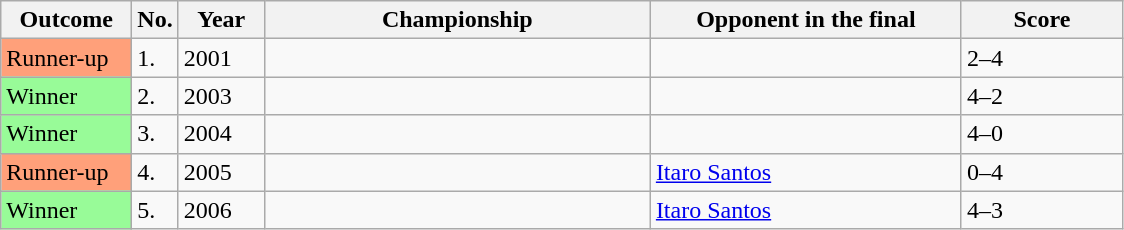<table class="sortable wikitable">
<tr>
<th width="80">Outcome</th>
<th width="20">No.</th>
<th width="50">Year</th>
<th width="250">Championship</th>
<th width="200">Opponent in the final</th>
<th width="100">Score</th>
</tr>
<tr>
<td style="background:#ffa07a;">Runner-up</td>
<td>1.</td>
<td>2001</td>
<td></td>
<td> </td>
<td>2–4</td>
</tr>
<tr>
<td style="background:#98fb98;">Winner</td>
<td>2.</td>
<td>2003</td>
<td></td>
<td> </td>
<td>4–2</td>
</tr>
<tr>
<td style="background:#98fb98;">Winner</td>
<td>3.</td>
<td>2004</td>
<td></td>
<td> </td>
<td>4–0</td>
</tr>
<tr>
<td style="background:#ffa07a;">Runner-up</td>
<td>4.</td>
<td>2005</td>
<td></td>
<td> <a href='#'>Itaro Santos</a></td>
<td>0–4</td>
</tr>
<tr>
<td style="background:#98fb98;">Winner</td>
<td>5.</td>
<td>2006</td>
<td></td>
<td> <a href='#'>Itaro Santos</a></td>
<td>4–3</td>
</tr>
</table>
